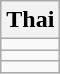<table class="wikitable">
<tr>
<th>Thai</th>
</tr>
<tr>
<td></td>
</tr>
<tr>
<td></td>
</tr>
<tr>
<td></td>
</tr>
</table>
